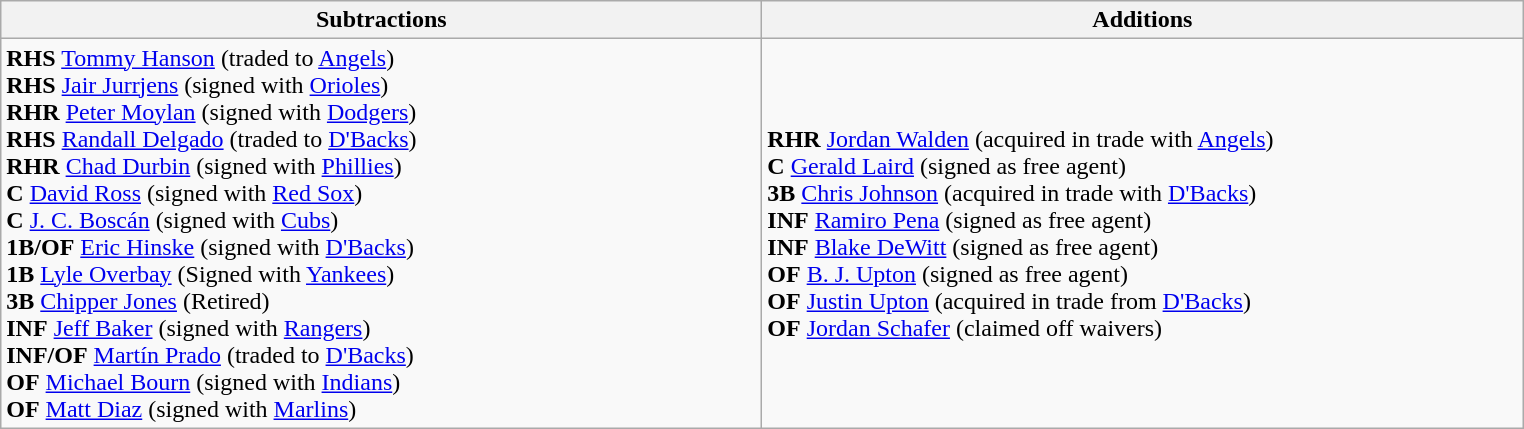<table class="wikitable">
<tr>
<th scope="col" style="width:500px;">Subtractions</th>
<th scope="col" style="width:500px;">Additions</th>
</tr>
<tr>
<td style="text-align: top;"><strong>RHS</strong> <a href='#'>Tommy Hanson</a> (traded to <a href='#'>Angels</a>) <br> <strong>RHS</strong> <a href='#'>Jair Jurrjens</a> (signed with <a href='#'>Orioles</a>) <br> <strong>RHR</strong> <a href='#'>Peter Moylan</a> (signed with <a href='#'>Dodgers</a>) <br> <strong>RHS</strong> <a href='#'>Randall Delgado</a> (traded to <a href='#'>D'Backs</a>) <br> <strong>RHR</strong> <a href='#'>Chad Durbin</a> (signed with <a href='#'>Phillies</a>) <br> <strong>C</strong> <a href='#'>David Ross</a> (signed with <a href='#'>Red Sox</a>) <br> <strong>C</strong> <a href='#'>J. C. Boscán</a> (signed with <a href='#'>Cubs</a>) <br> <strong>1B/OF</strong> <a href='#'>Eric Hinske</a> (signed with <a href='#'>D'Backs</a>) <br> <strong>1B</strong> <a href='#'>Lyle Overbay</a> (Signed with <a href='#'>Yankees</a>) <br> <strong>3B</strong> <a href='#'>Chipper Jones</a> (Retired) <br> <strong>INF</strong> <a href='#'>Jeff Baker</a> (signed with <a href='#'>Rangers</a>) <br> <strong>INF/OF</strong> <a href='#'>Martín Prado</a> (traded to <a href='#'>D'Backs</a>) <br> <strong>OF</strong> <a href='#'>Michael Bourn</a> (signed with <a href='#'>Indians</a>) <br> <strong>OF</strong> <a href='#'>Matt Diaz</a> (signed with <a href='#'>Marlins</a>)</td>
<td style="text-align: top;"><strong>RHR</strong> <a href='#'>Jordan Walden</a> (acquired in trade with <a href='#'>Angels</a>) <br> <strong>C</strong> <a href='#'>Gerald Laird</a> (signed as free agent) <br> <strong>3B</strong> <a href='#'>Chris Johnson</a> (acquired in trade with <a href='#'>D'Backs</a>) <br> <strong>INF</strong> <a href='#'>Ramiro Pena</a> (signed as free agent) <br> <strong>INF</strong> <a href='#'>Blake DeWitt</a> (signed as free agent) <br><strong>OF</strong> <a href='#'>B. J. Upton</a> (signed as free agent) <br> <strong>OF</strong> <a href='#'>Justin Upton</a> (acquired in trade from <a href='#'>D'Backs</a>) <br> <strong>OF</strong> <a href='#'>Jordan Schafer</a> (claimed off waivers)</td>
</tr>
</table>
